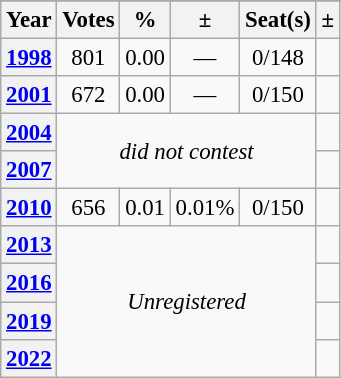<table class="wikitable" style="text-align:left; font-size:95%">
<tr>
</tr>
<tr>
<th>Year</th>
<th>Votes</th>
<th>%</th>
<th>±</th>
<th>Seat(s)</th>
<th>±</th>
</tr>
<tr>
<th><a href='#'>1998</a></th>
<td align=center>801</td>
<td align=center>0.00</td>
<td align=center>—</td>
<td align=center>0/148</td>
<td></td>
</tr>
<tr>
<th><a href='#'>2001</a></th>
<td align=center>672</td>
<td align=center>0.00</td>
<td align=center>—</td>
<td align=center>0/150</td>
<td></td>
</tr>
<tr>
<th><a href='#'>2004</a></th>
<td colspan=4 rowspan=2 align=center><em>did not contest</em></td>
<td></td>
</tr>
<tr>
<th><a href='#'>2007</a></th>
<td></td>
</tr>
<tr>
<th><a href='#'>2010</a></th>
<td align=center>656</td>
<td align=center>0.01</td>
<td align=center>0.01%</td>
<td align=center>0/150</td>
<td></td>
</tr>
<tr>
<th><a href='#'>2013</a></th>
<td colspan=4 rowspan=4 align=center><em>Unregistered</em></td>
<td></td>
</tr>
<tr>
<th><a href='#'>2016</a></th>
<td></td>
</tr>
<tr>
<th><a href='#'>2019</a></th>
<td></td>
</tr>
<tr>
<th><a href='#'>2022</a></th>
<td></td>
</tr>
</table>
